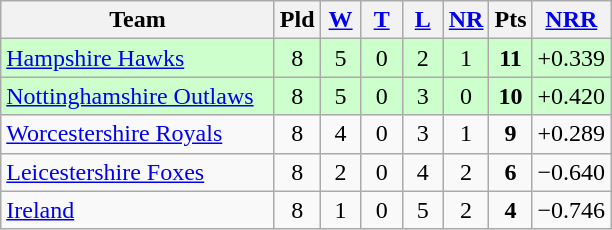<table class="wikitable" style="text-align:center;">
<tr>
<th width=175>Team</th>
<th style="width:20px;" abbr="Played">Pld</th>
<th style="width:20px;" abbr="Won"><a href='#'>W</a></th>
<th style="width:20px;" abbr="Tied"><a href='#'>T</a></th>
<th style="width:20px;" abbr="Lost"><a href='#'>L</a></th>
<th style="width:20px;" abbr="No result"><a href='#'>NR</a></th>
<th style="width:20px;" abbr="Points">Pts</th>
<th style="width:20px;" abbr="Net run rate"><a href='#'>NRR</a></th>
</tr>
<tr style="background:#cfc;">
<td style="text-align:left;"><a href='#'>Hampshire Hawks</a></td>
<td>8</td>
<td>5</td>
<td>0</td>
<td>2</td>
<td>1</td>
<td><strong>11</strong></td>
<td>+0.339</td>
</tr>
<tr style="background:#cfc;">
<td style="text-align:left;"><a href='#'>Nottinghamshire Outlaws</a></td>
<td>8</td>
<td>5</td>
<td>0</td>
<td>3</td>
<td>0</td>
<td><strong>10</strong></td>
<td>+0.420</td>
</tr>
<tr>
<td style="text-align:left;"><a href='#'>Worcestershire Royals</a></td>
<td>8</td>
<td>4</td>
<td>0</td>
<td>3</td>
<td>1</td>
<td><strong>9</strong></td>
<td>+0.289</td>
</tr>
<tr>
<td style="text-align:left;"><a href='#'>Leicestershire Foxes</a></td>
<td>8</td>
<td>2</td>
<td>0</td>
<td>4</td>
<td>2</td>
<td><strong>6</strong></td>
<td>−0.640</td>
</tr>
<tr>
<td style="text-align:left;"><a href='#'>Ireland</a></td>
<td>8</td>
<td>1</td>
<td>0</td>
<td>5</td>
<td>2</td>
<td><strong>4</strong></td>
<td>−0.746</td>
</tr>
</table>
